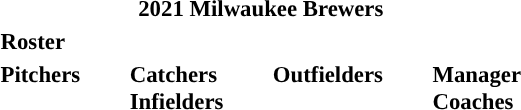<table class="toccolours" style="font-size: 95%;">
<tr>
<th colspan="10">2021 Milwaukee Brewers</th>
</tr>
<tr>
<td colspan="10"><strong>Roster</strong></td>
</tr>
<tr>
<td valign="top"><strong>Pitchers</strong><br>

































</td>
<td width="25px"></td>
<td valign="top"><strong>Catchers</strong><br>




<strong>Infielders</strong>












</td>
<td width="25px"></td>
<td valign="top"><strong>Outfielders</strong><br>






</td>
<td width="25px"></td>
<td valign="top"><strong>Manager</strong><br>
<strong>Coaches</strong>
 
 
 
 
 
 
 
 
 
 </td>
</tr>
<tr>
</tr>
</table>
